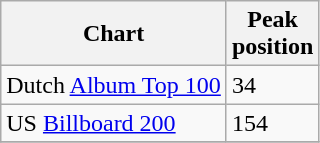<table class="wikitable sortable">
<tr>
<th>Chart</th>
<th>Peak<br>position</th>
</tr>
<tr>
<td>Dutch <a href='#'>Album Top 100</a></td>
<td>34</td>
</tr>
<tr>
<td>US <a href='#'>Billboard 200</a></td>
<td>154</td>
</tr>
<tr>
</tr>
</table>
